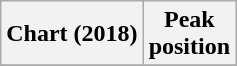<table class="wikitable sortable plainrowheaders" style="text-align:center">
<tr>
<th scope="col">Chart (2018)</th>
<th scope="col">Peak<br>position</th>
</tr>
<tr>
</tr>
</table>
